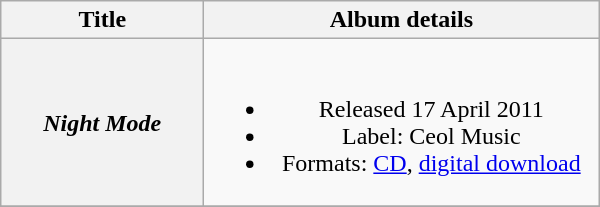<table class="wikitable plainrowheaders" style="text-align:center;">
<tr>
<th scope="col" style="width:8em;">Title</th>
<th scope="col" style="width:16em;">Album details</th>
</tr>
<tr>
<th scope="row"><em>Night Mode</em></th>
<td><br><ul><li>Released 17 April 2011</li><li>Label: Ceol Music</li><li>Formats: <a href='#'>CD</a>, <a href='#'>digital download</a></li></ul></td>
</tr>
<tr>
</tr>
</table>
